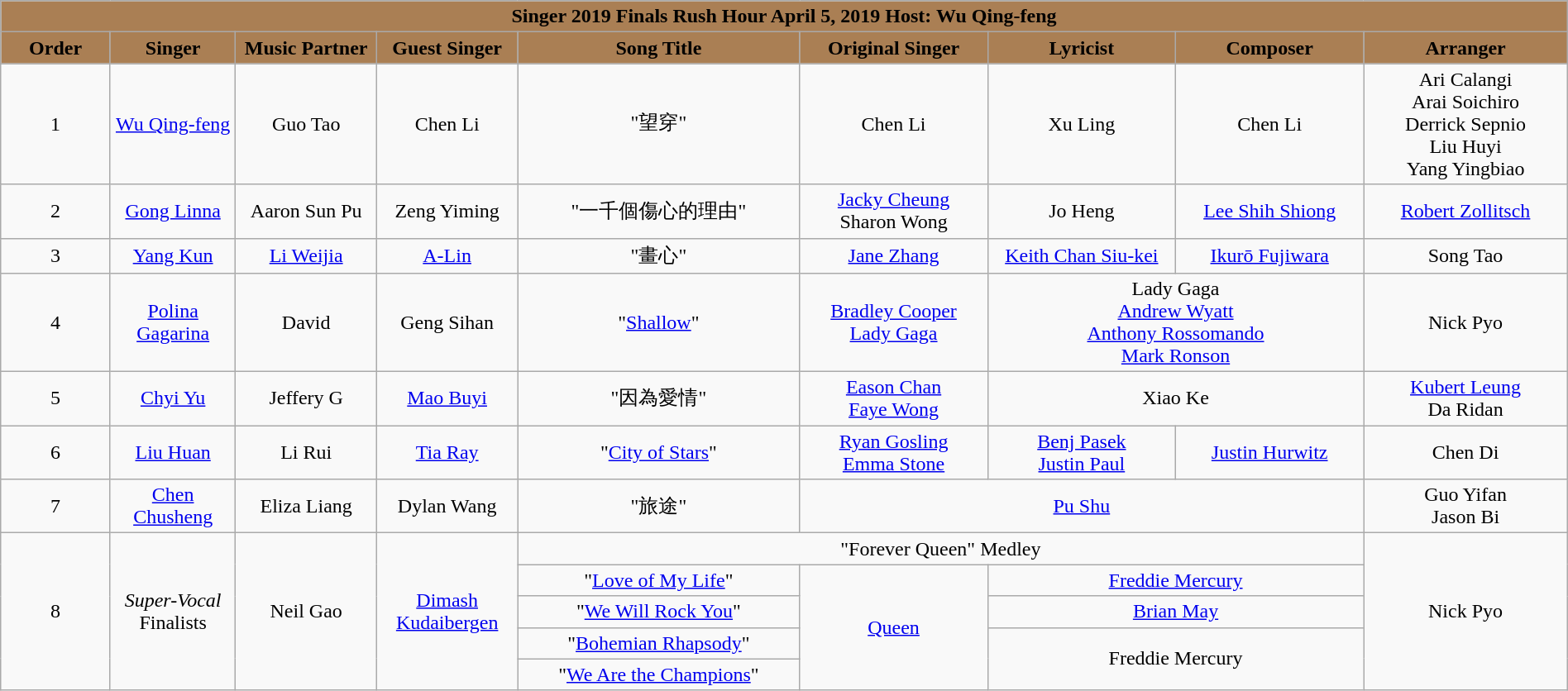<table class="wikitable mw-collapsible" width="100%" style="text-align:center">
<tr align=center style="background:#AA7F54">
<td colspan="10"><div><strong>Singer 2019 Finals Rush Hour April 5, 2019 Host: Wu Qing-feng</strong></div></td>
</tr>
<tr style="background:#AA7F54">
<td style="width:7%"><strong>Order</strong></td>
<td style="width:8%"><strong>Singer</strong></td>
<td style="width:9%"><strong>Music Partner</strong></td>
<td style="width:9%"><strong>Guest Singer</strong></td>
<td style="width:18%"><strong>Song Title</strong></td>
<td style="width:12%"><strong>Original Singer</strong></td>
<td style="width:12% "><strong>Lyricist</strong></td>
<td style="width:12%"><strong>Composer</strong></td>
<td style="width:15%"><strong>Arranger</strong></td>
</tr>
<tr>
<td>1</td>
<td><a href='#'>Wu Qing-feng</a></td>
<td>Guo Tao</td>
<td>Chen Li</td>
<td>"望穿"</td>
<td>Chen Li</td>
<td>Xu Ling</td>
<td>Chen Li</td>
<td>Ari Calangi<br>Arai Soichiro<br>Derrick Sepnio<br>Liu Huyi<br>Yang Yingbiao</td>
</tr>
<tr>
<td>2</td>
<td><a href='#'>Gong Linna</a></td>
<td>Aaron Sun Pu</td>
<td>Zeng Yiming</td>
<td>"一千個傷心的理由"</td>
<td><a href='#'>Jacky Cheung</a><br>Sharon Wong</td>
<td>Jo Heng</td>
<td><a href='#'>Lee Shih Shiong</a></td>
<td><a href='#'>Robert Zollitsch</a></td>
</tr>
<tr>
<td>3</td>
<td><a href='#'>Yang Kun</a></td>
<td><a href='#'>Li Weijia</a></td>
<td><a href='#'>A-Lin</a></td>
<td>"畫心"</td>
<td><a href='#'>Jane Zhang</a></td>
<td><a href='#'>Keith Chan Siu-kei</a></td>
<td><a href='#'>Ikurō Fujiwara</a></td>
<td>Song Tao</td>
</tr>
<tr>
<td>4</td>
<td><a href='#'>Polina Gagarina</a></td>
<td>David</td>
<td>Geng Sihan</td>
<td>"<a href='#'>Shallow</a>"</td>
<td><a href='#'>Bradley Cooper</a><br><a href='#'>Lady Gaga</a></td>
<td colspan=2>Lady Gaga<br><a href='#'>Andrew Wyatt</a><br><a href='#'>Anthony Rossomando</a><br><a href='#'>Mark Ronson</a></td>
<td>Nick Pyo</td>
</tr>
<tr>
<td>5</td>
<td><a href='#'>Chyi Yu</a></td>
<td>Jeffery G</td>
<td><a href='#'>Mao Buyi</a></td>
<td>"因為愛情"</td>
<td><a href='#'>Eason Chan</a><br><a href='#'>Faye Wong</a></td>
<td colspan=2>Xiao Ke</td>
<td><a href='#'>Kubert Leung</a><br>Da Ridan</td>
</tr>
<tr>
<td>6</td>
<td><a href='#'>Liu Huan</a></td>
<td>Li Rui</td>
<td><a href='#'>Tia Ray</a></td>
<td>"<a href='#'>City of Stars</a>"</td>
<td><a href='#'>Ryan Gosling</a><br><a href='#'>Emma Stone</a></td>
<td><a href='#'>Benj Pasek<br>Justin Paul</a></td>
<td><a href='#'>Justin Hurwitz</a></td>
<td>Chen Di</td>
</tr>
<tr>
<td>7</td>
<td><a href='#'>Chen Chusheng</a></td>
<td>Eliza Liang</td>
<td>Dylan Wang</td>
<td>"旅途"</td>
<td colspan=3><a href='#'>Pu Shu</a></td>
<td>Guo Yifan<br>Jason Bi</td>
</tr>
<tr>
<td rowspan=5>8</td>
<td rowspan=5><em>Super-Vocal</em> Finalists</td>
<td rowspan=5>Neil Gao</td>
<td rowspan=5><a href='#'>Dimash Kudaibergen</a></td>
<td colspan=4>"Forever Queen" Medley</td>
<td rowspan=5>Nick Pyo</td>
</tr>
<tr>
<td>"<a href='#'>Love of My Life</a>"</td>
<td rowspan=4><a href='#'>Queen</a></td>
<td colspan=2><a href='#'>Freddie Mercury</a></td>
</tr>
<tr>
<td>"<a href='#'>We Will Rock You</a>"</td>
<td colspan=2><a href='#'>Brian May</a></td>
</tr>
<tr>
<td>"<a href='#'>Bohemian Rhapsody</a>"</td>
<td rowspan=2 colspan=2>Freddie Mercury</td>
</tr>
<tr>
<td>"<a href='#'>We Are the Champions</a>"</td>
</tr>
</table>
